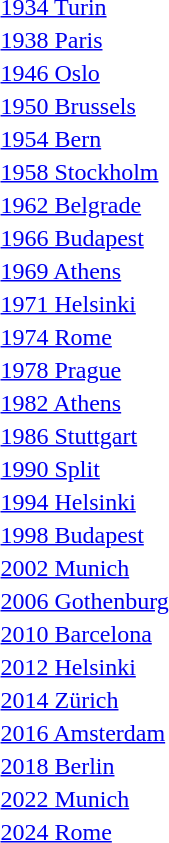<table>
<tr>
<td><a href='#'>1934 Turin</a><br></td>
<td></td>
<td></td>
<td></td>
</tr>
<tr>
<td><a href='#'>1938 Paris</a><br></td>
<td></td>
<td></td>
<td></td>
</tr>
<tr>
<td><a href='#'>1946 Oslo</a><br></td>
<td></td>
<td></td>
<td></td>
</tr>
<tr>
<td><a href='#'>1950 Brussels</a><br></td>
<td></td>
<td></td>
<td></td>
</tr>
<tr>
<td><a href='#'>1954 Bern</a><br></td>
<td></td>
<td></td>
<td></td>
</tr>
<tr>
<td><a href='#'>1958 Stockholm</a><br></td>
<td></td>
<td></td>
<td></td>
</tr>
<tr>
<td><a href='#'>1962 Belgrade</a><br></td>
<td></td>
<td></td>
<td></td>
</tr>
<tr>
<td><a href='#'>1966 Budapest</a><br></td>
<td></td>
<td></td>
<td></td>
</tr>
<tr>
<td><a href='#'>1969 Athens</a><br></td>
<td></td>
<td></td>
<td></td>
</tr>
<tr>
<td><a href='#'>1971 Helsinki</a><br></td>
<td></td>
<td></td>
<td></td>
</tr>
<tr>
<td><a href='#'>1974 Rome</a><br></td>
<td></td>
<td></td>
<td></td>
</tr>
<tr>
<td><a href='#'>1978 Prague</a><br></td>
<td></td>
<td></td>
<td></td>
</tr>
<tr>
<td><a href='#'>1982 Athens</a><br></td>
<td></td>
<td></td>
<td></td>
</tr>
<tr>
<td><a href='#'>1986 Stuttgart</a><br></td>
<td></td>
<td></td>
<td></td>
</tr>
<tr>
<td><a href='#'>1990 Split</a><br></td>
<td></td>
<td></td>
<td></td>
</tr>
<tr>
<td><a href='#'>1994 Helsinki</a><br></td>
<td></td>
<td></td>
<td></td>
</tr>
<tr>
<td><a href='#'>1998 Budapest</a><br></td>
<td></td>
<td></td>
<td></td>
</tr>
<tr>
<td><a href='#'>2002 Munich</a><br></td>
<td></td>
<td></td>
<td></td>
</tr>
<tr>
<td><a href='#'>2006 Gothenburg</a><br></td>
<td></td>
<td></td>
<td></td>
</tr>
<tr>
<td><a href='#'>2010 Barcelona</a><br></td>
<td></td>
<td></td>
<td></td>
</tr>
<tr>
<td><a href='#'>2012 Helsinki</a><br></td>
<td></td>
<td></td>
<td></td>
</tr>
<tr>
<td><a href='#'>2014 Zürich</a><br></td>
<td></td>
<td></td>
<td></td>
</tr>
<tr>
<td><a href='#'>2016 Amsterdam</a><br></td>
<td></td>
<td></td>
<td></td>
</tr>
<tr>
<td><a href='#'>2018 Berlin</a><br></td>
<td></td>
<td></td>
<td></td>
</tr>
<tr>
<td><a href='#'>2022 Munich</a><br></td>
<td></td>
<td></td>
<td></td>
</tr>
<tr>
<td><a href='#'>2024 Rome</a><br></td>
<td></td>
<td></td>
<td></td>
</tr>
</table>
